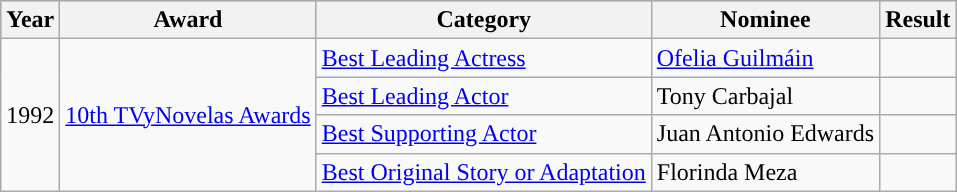<table class="wikitable">
<tr style="background:#b0c4de;">
<th>Year</th>
<th>Award</th>
<th>Category</th>
<th>Nominee</th>
<th>Result</th>
</tr>
<tr>
<td rowspan=4>1992</td>
<td rowspan=4><a href='#'>10th TVyNovelas Awards</a></td>
<td><a href='#'>Best Leading Actress</a></td>
<td><a href='#'>Ofelia Guilmáin</a></td>
<td></td>
</tr>
<tr>
<td><a href='#'>Best Leading Actor</a></td>
<td>Tony Carbajal</td>
<td></td>
</tr>
<tr>
<td><a href='#'>Best Supporting Actor</a></td>
<td>Juan Antonio Edwards</td>
<td></td>
</tr>
<tr>
<td><a href='#'>Best Original Story or Adaptation</a></td>
<td>Florinda Meza</td>
<td></td>
</tr>
</table>
